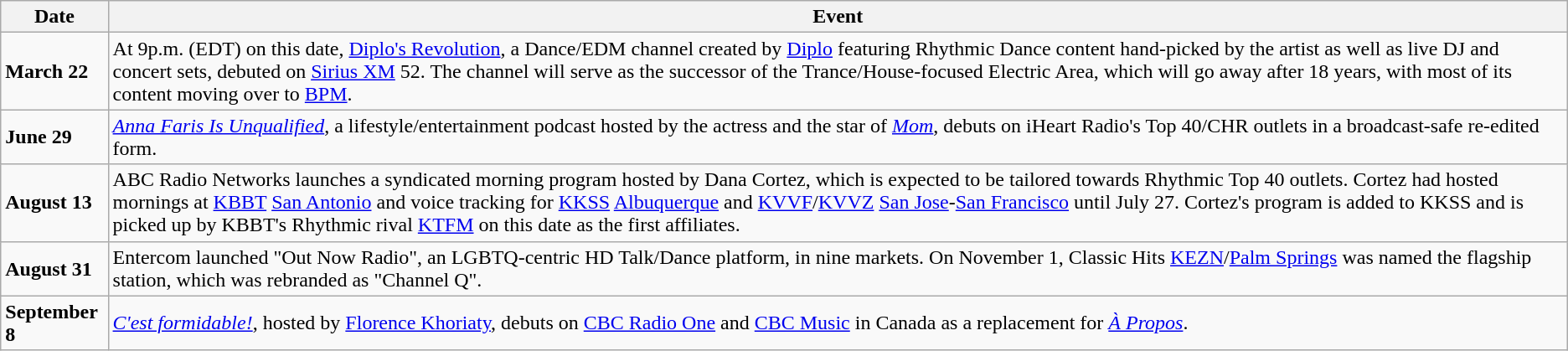<table class="wikitable">
<tr>
<th>Date</th>
<th>Event</th>
</tr>
<tr>
<td><strong>March 22</strong></td>
<td>At 9p.m. (EDT) on this date, <a href='#'>Diplo's Revolution</a>, a Dance/EDM channel created by <a href='#'>Diplo</a> featuring Rhythmic Dance content hand-picked by the artist as well as live DJ and concert sets, debuted on <a href='#'>Sirius XM</a> 52. The channel will serve as the successor of the Trance/House-focused Electric Area, which will go away after 18 years, with most of its content moving over to <a href='#'>BPM</a>.</td>
</tr>
<tr>
<td><strong>June 29</strong></td>
<td><em><a href='#'>Anna Faris Is Unqualified</a></em>, a lifestyle/entertainment podcast hosted by the actress and the star of <em><a href='#'>Mom</a></em>, debuts on iHeart Radio's Top 40/CHR outlets in a broadcast-safe re-edited form.</td>
</tr>
<tr>
<td><strong>August 13</strong></td>
<td>ABC Radio Networks launches a syndicated morning program hosted by Dana Cortez, which is expected to be tailored towards Rhythmic Top 40 outlets. Cortez had hosted mornings at <a href='#'>KBBT</a> <a href='#'>San Antonio</a> and voice tracking for <a href='#'>KKSS</a> <a href='#'>Albuquerque</a> and <a href='#'>KVVF</a>/<a href='#'>KVVZ</a> <a href='#'>San Jose</a>-<a href='#'>San Francisco</a> until July 27. Cortez's program is added to KKSS and is picked up by KBBT's Rhythmic rival <a href='#'>KTFM</a> on this date as the first affiliates.</td>
</tr>
<tr>
<td><strong>August 31</strong></td>
<td>Entercom launched "Out Now Radio", an LGBTQ-centric HD Talk/Dance platform, in nine markets. On November 1, Classic Hits <a href='#'>KEZN</a>/<a href='#'>Palm Springs</a> was named the flagship station, which was rebranded as "Channel Q".</td>
</tr>
<tr>
<td><strong>September 8</strong></td>
<td><em><a href='#'>C'est formidable!</a></em>, hosted by <a href='#'>Florence Khoriaty</a>, debuts on <a href='#'>CBC Radio One</a> and <a href='#'>CBC Music</a> in Canada as a replacement for <em><a href='#'>À Propos</a></em>.</td>
</tr>
</table>
